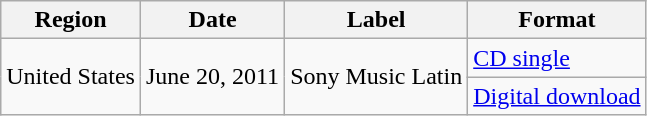<table class="wikitable">
<tr>
<th>Region</th>
<th>Date</th>
<th>Label</th>
<th>Format</th>
</tr>
<tr>
<td rowspan="2">United States</td>
<td rowspan="2">June 20, 2011</td>
<td rowspan="2">Sony Music Latin</td>
<td><a href='#'>CD single</a></td>
</tr>
<tr>
<td><a href='#'>Digital download</a></td>
</tr>
</table>
